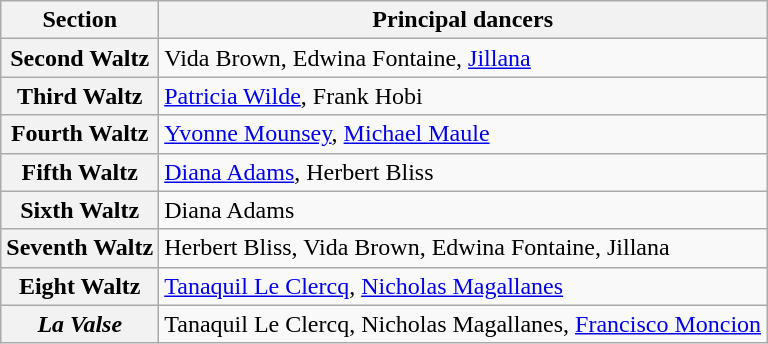<table class="wikitable">
<tr>
<th>Section</th>
<th>Principal dancers</th>
</tr>
<tr>
<th>Second Waltz</th>
<td>Vida Brown, Edwina Fontaine, <a href='#'>Jillana</a></td>
</tr>
<tr>
<th>Third Waltz</th>
<td><a href='#'>Patricia Wilde</a>, Frank Hobi</td>
</tr>
<tr>
<th>Fourth Waltz</th>
<td><a href='#'>Yvonne Mounsey</a>, <a href='#'>Michael Maule</a></td>
</tr>
<tr>
<th>Fifth Waltz</th>
<td><a href='#'>Diana Adams</a>, Herbert Bliss</td>
</tr>
<tr>
<th>Sixth Waltz</th>
<td>Diana Adams</td>
</tr>
<tr>
<th>Seventh Waltz</th>
<td>Herbert Bliss, Vida Brown, Edwina Fontaine, Jillana</td>
</tr>
<tr>
<th>Eight Waltz</th>
<td><a href='#'>Tanaquil Le Clercq</a>, <a href='#'>Nicholas Magallanes</a></td>
</tr>
<tr>
<th><em>La Valse</em></th>
<td>Tanaquil Le Clercq, Nicholas Magallanes, <a href='#'>Francisco Moncion</a></td>
</tr>
</table>
